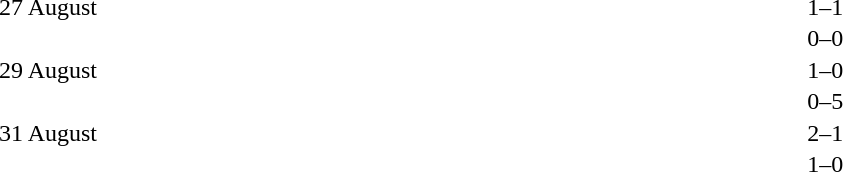<table cellspacing=1 width=70%>
<tr>
<th width=25%></th>
<th width=30%></th>
<th width=15%></th>
<th width=30%></th>
</tr>
<tr>
<td>27 August</td>
<td align=right></td>
<td align=center>1–1</td>
<td></td>
</tr>
<tr>
<td></td>
<td align=right></td>
<td align=center>0–0</td>
<td></td>
</tr>
<tr>
<td>29 August</td>
<td align=right></td>
<td align=center>1–0</td>
<td></td>
</tr>
<tr>
<td></td>
<td align=right></td>
<td align=center>0–5</td>
<td></td>
</tr>
<tr>
<td>31 August</td>
<td align=right></td>
<td align=center>2–1</td>
<td></td>
</tr>
<tr>
<td></td>
<td align=right></td>
<td align=center>1–0</td>
<td></td>
</tr>
</table>
